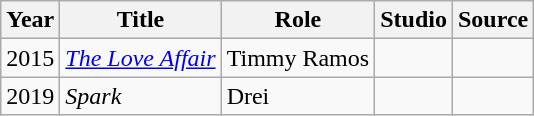<table class="wikitable sortable">
<tr>
<th>Year</th>
<th>Title</th>
<th>Role</th>
<th>Studio</th>
<th>Source</th>
</tr>
<tr>
<td>2015</td>
<td><em><a href='#'>The Love Affair</a></em></td>
<td>Timmy Ramos</td>
<td></td>
<td></td>
</tr>
<tr>
<td>2019</td>
<td><em>Spark</em></td>
<td>Drei</td>
<td></td>
<td></td>
</tr>
</table>
